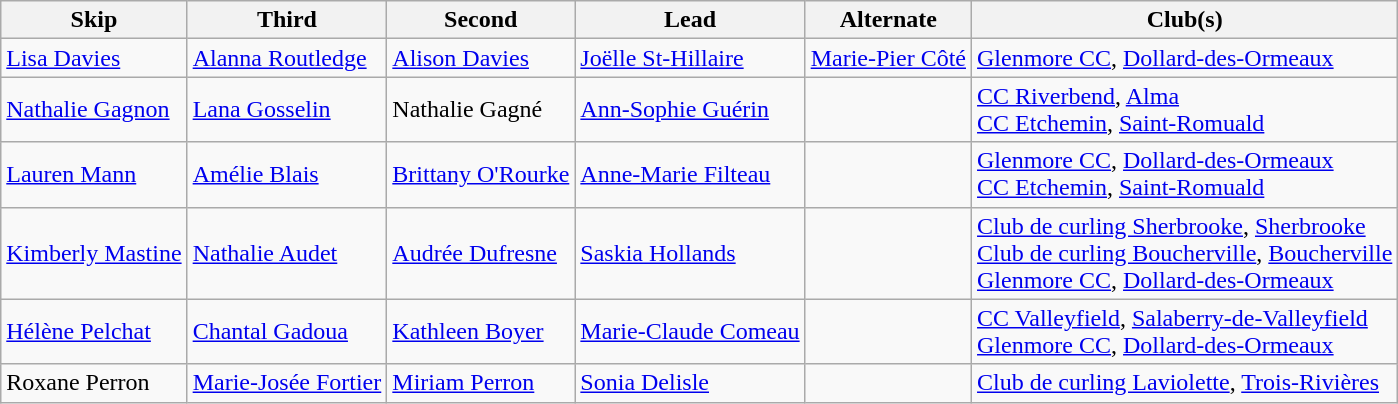<table class="wikitable">
<tr>
<th>Skip</th>
<th>Third</th>
<th>Second</th>
<th>Lead</th>
<th>Alternate</th>
<th>Club(s)</th>
</tr>
<tr>
<td><a href='#'>Lisa Davies</a></td>
<td><a href='#'>Alanna Routledge</a></td>
<td><a href='#'>Alison Davies</a></td>
<td><a href='#'>Joëlle St-Hillaire</a></td>
<td><a href='#'>Marie-Pier Côté</a></td>
<td><a href='#'>Glenmore CC</a>, <a href='#'>Dollard-des-Ormeaux</a></td>
</tr>
<tr>
<td><a href='#'>Nathalie Gagnon</a></td>
<td><a href='#'>Lana Gosselin</a></td>
<td>Nathalie Gagné</td>
<td><a href='#'>Ann-Sophie Guérin</a></td>
<td></td>
<td><a href='#'>CC Riverbend</a>, <a href='#'>Alma</a> <br> <a href='#'>CC Etchemin</a>, <a href='#'>Saint-Romuald</a></td>
</tr>
<tr>
<td><a href='#'>Lauren Mann</a></td>
<td><a href='#'>Amélie Blais</a></td>
<td><a href='#'>Brittany O'Rourke</a></td>
<td><a href='#'>Anne-Marie Filteau</a></td>
<td></td>
<td><a href='#'>Glenmore CC</a>, <a href='#'>Dollard-des-Ormeaux</a> <br> <a href='#'>CC Etchemin</a>, <a href='#'>Saint-Romuald</a></td>
</tr>
<tr>
<td><a href='#'>Kimberly Mastine</a></td>
<td><a href='#'>Nathalie Audet</a></td>
<td><a href='#'>Audrée Dufresne</a></td>
<td><a href='#'>Saskia Hollands</a></td>
<td></td>
<td><a href='#'>Club de curling Sherbrooke</a>, <a href='#'>Sherbrooke</a> <br> <a href='#'>Club de curling Boucherville</a>, <a href='#'>Boucherville</a> <br> <a href='#'>Glenmore CC</a>, <a href='#'>Dollard-des-Ormeaux</a></td>
</tr>
<tr>
<td><a href='#'>Hélène Pelchat</a></td>
<td><a href='#'>Chantal Gadoua</a></td>
<td><a href='#'>Kathleen Boyer</a></td>
<td><a href='#'>Marie-Claude Comeau</a></td>
<td></td>
<td><a href='#'>CC Valleyfield</a>, <a href='#'>Salaberry-de-Valleyfield</a> <br> <a href='#'>Glenmore CC</a>, <a href='#'>Dollard-des-Ormeaux</a></td>
</tr>
<tr>
<td>Roxane Perron</td>
<td><a href='#'>Marie-Josée Fortier</a></td>
<td><a href='#'>Miriam Perron</a></td>
<td><a href='#'>Sonia Delisle</a></td>
<td></td>
<td><a href='#'>Club de curling Laviolette</a>, <a href='#'>Trois-Rivières</a></td>
</tr>
</table>
